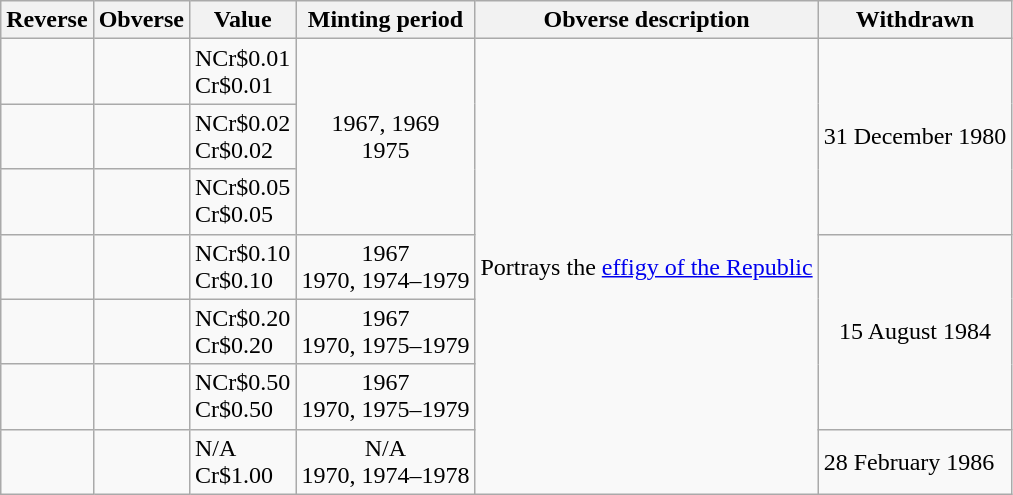<table class="wikitable">
<tr>
<th>Reverse</th>
<th>Obverse</th>
<th>Value</th>
<th>Minting period</th>
<th>Obverse description</th>
<th>Withdrawn</th>
</tr>
<tr>
<td></td>
<td></td>
<td>NCr$0.01<br>Cr$0.01</td>
<td rowspan="3" style="text-align: center;">1967, 1969<br>1975</td>
<td rowspan="7">Portrays the <a href='#'>effigy of the Republic</a></td>
<td rowspan="3" style="text-align: center;">31 December 1980</td>
</tr>
<tr>
<td></td>
<td></td>
<td>NCr$0.02<br>Cr$0.02</td>
</tr>
<tr>
<td></td>
<td></td>
<td>NCr$0.05<br>Cr$0.05</td>
</tr>
<tr>
<td></td>
<td></td>
<td>NCr$0.10<br>Cr$0.10</td>
<td style="text-align: center;">1967<br>1970, 1974–1979</td>
<td rowspan="3" style="text-align: center;">15 August 1984</td>
</tr>
<tr>
<td></td>
<td></td>
<td>NCr$0.20<br>Cr$0.20</td>
<td style="text-align: center;">1967 <br>1970, 1975–1979</td>
</tr>
<tr>
<td></td>
<td></td>
<td>NCr$0.50<br>Cr$0.50</td>
<td style="text-align: center;">1967<br>1970, 1975–1979</td>
</tr>
<tr>
<td></td>
<td></td>
<td>N/A<br>Cr$1.00</td>
<td style="text-align: center;">N/A<br>1970, 1974–1978</td>
<td>28 February 1986</td>
</tr>
</table>
